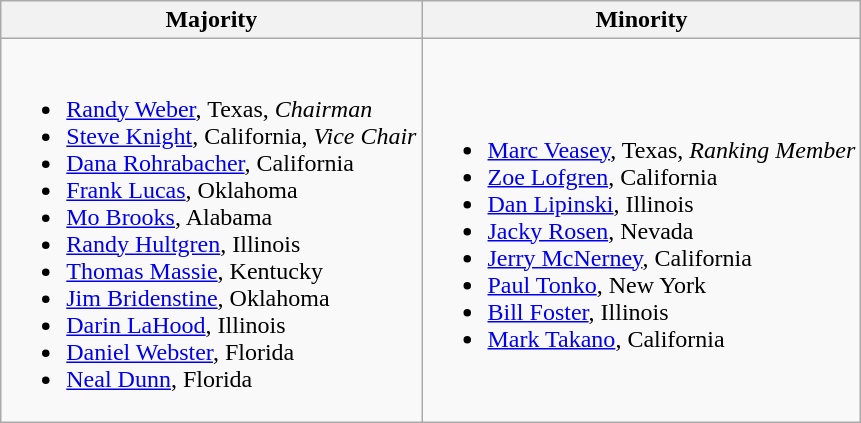<table class=wikitable>
<tr>
<th>Majority</th>
<th>Minority</th>
</tr>
<tr>
<td><br><ul><li><a href='#'>Randy Weber</a>, Texas, <em>Chairman</em></li><li><a href='#'>Steve Knight</a>, California, <em>Vice Chair</em></li><li><a href='#'>Dana Rohrabacher</a>, California</li><li><a href='#'>Frank Lucas</a>, Oklahoma</li><li><a href='#'>Mo Brooks</a>, Alabama</li><li><a href='#'>Randy Hultgren</a>, Illinois</li><li><a href='#'>Thomas Massie</a>, Kentucky</li><li><a href='#'>Jim Bridenstine</a>, Oklahoma</li><li><a href='#'>Darin LaHood</a>, Illinois</li><li><a href='#'>Daniel Webster</a>, Florida</li><li><a href='#'>Neal Dunn</a>, Florida</li></ul></td>
<td><br><ul><li><a href='#'>Marc Veasey</a>, Texas, <em>Ranking Member</em></li><li><a href='#'>Zoe Lofgren</a>, California</li><li><a href='#'>Dan Lipinski</a>, Illinois</li><li><a href='#'>Jacky Rosen</a>, Nevada</li><li><a href='#'>Jerry McNerney</a>, California</li><li><a href='#'>Paul Tonko</a>, New York</li><li><a href='#'>Bill Foster</a>, Illinois</li><li><a href='#'>Mark Takano</a>, California</li></ul></td>
</tr>
</table>
